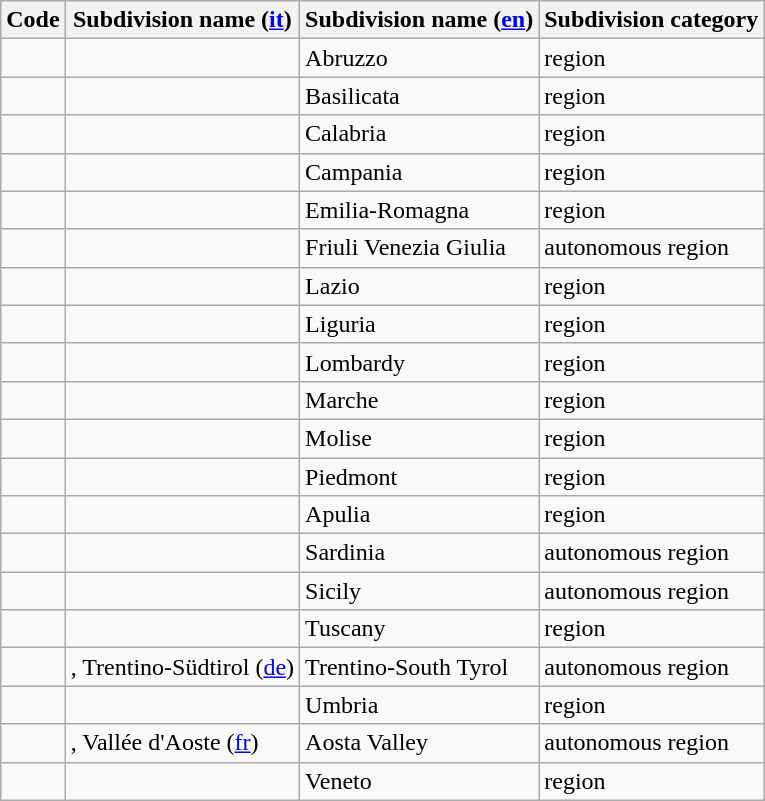<table class="wikitable sortable">
<tr>
<th>Code</th>
<th>Subdivision name (<a href='#'>it</a>)</th>
<th>Subdivision name (<a href='#'>en</a>)</th>
<th>Subdivision category</th>
</tr>
<tr>
<td></td>
<td></td>
<td>Abruzzo</td>
<td>region</td>
</tr>
<tr>
<td></td>
<td></td>
<td>Basilicata</td>
<td>region</td>
</tr>
<tr>
<td></td>
<td></td>
<td>Calabria</td>
<td>region</td>
</tr>
<tr>
<td></td>
<td></td>
<td>Campania</td>
<td>region</td>
</tr>
<tr>
<td></td>
<td></td>
<td>Emilia-Romagna</td>
<td>region</td>
</tr>
<tr>
<td></td>
<td></td>
<td>Friuli Venezia Giulia</td>
<td>autonomous region</td>
</tr>
<tr>
<td></td>
<td></td>
<td>Lazio</td>
<td>region</td>
</tr>
<tr>
<td></td>
<td></td>
<td>Liguria</td>
<td>region</td>
</tr>
<tr>
<td></td>
<td></td>
<td>Lombardy</td>
<td>region</td>
</tr>
<tr>
<td></td>
<td></td>
<td>Marche</td>
<td>region</td>
</tr>
<tr>
<td></td>
<td></td>
<td>Molise</td>
<td>region</td>
</tr>
<tr>
<td></td>
<td></td>
<td>Piedmont</td>
<td>region</td>
</tr>
<tr>
<td></td>
<td></td>
<td>Apulia</td>
<td>region</td>
</tr>
<tr>
<td></td>
<td></td>
<td>Sardinia</td>
<td>autonomous region</td>
</tr>
<tr>
<td></td>
<td></td>
<td>Sicily</td>
<td>autonomous region</td>
</tr>
<tr>
<td></td>
<td></td>
<td>Tuscany</td>
<td>region</td>
</tr>
<tr>
<td></td>
<td>, Trentino-Südtirol (<a href='#'>de</a>)</td>
<td>Trentino-South Tyrol</td>
<td>autonomous region</td>
</tr>
<tr>
<td></td>
<td></td>
<td>Umbria</td>
<td>region</td>
</tr>
<tr>
<td></td>
<td>, Vallée d'Aoste (<a href='#'>fr</a>)</td>
<td>Aosta Valley</td>
<td>autonomous region</td>
</tr>
<tr>
<td></td>
<td></td>
<td>Veneto</td>
<td>region</td>
</tr>
</table>
